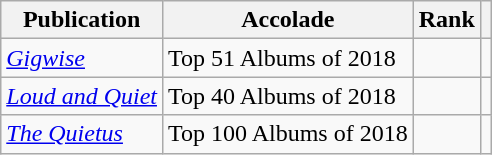<table class="sortable wikitable">
<tr>
<th>Publication</th>
<th>Accolade</th>
<th>Rank</th>
<th class="unsortable"></th>
</tr>
<tr>
<td><em><a href='#'>Gigwise</a></em></td>
<td>Top 51 Albums of 2018</td>
<td></td>
<td></td>
</tr>
<tr>
<td><em><a href='#'>Loud and Quiet</a></em></td>
<td>Top 40 Albums of 2018</td>
<td></td>
<td></td>
</tr>
<tr>
<td><em><a href='#'>The Quietus</a></em></td>
<td>Top 100 Albums of 2018</td>
<td></td>
<td></td>
</tr>
</table>
